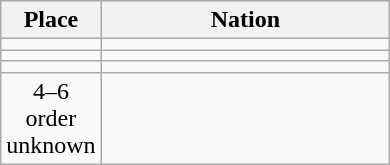<table class=wikitable style="text-align:center;">
<tr>
<th width=35>Place</th>
<th width=185>Nation</th>
</tr>
<tr>
<td></td>
<td style=text-align:left> </td>
</tr>
<tr>
<td></td>
<td style=text-align:left></td>
</tr>
<tr>
<td></td>
<td style=text-align:left></td>
</tr>
<tr>
<td> 4–6 <br>order unknown</td>
<td style=text-align:left> <br>  <br> </td>
</tr>
</table>
